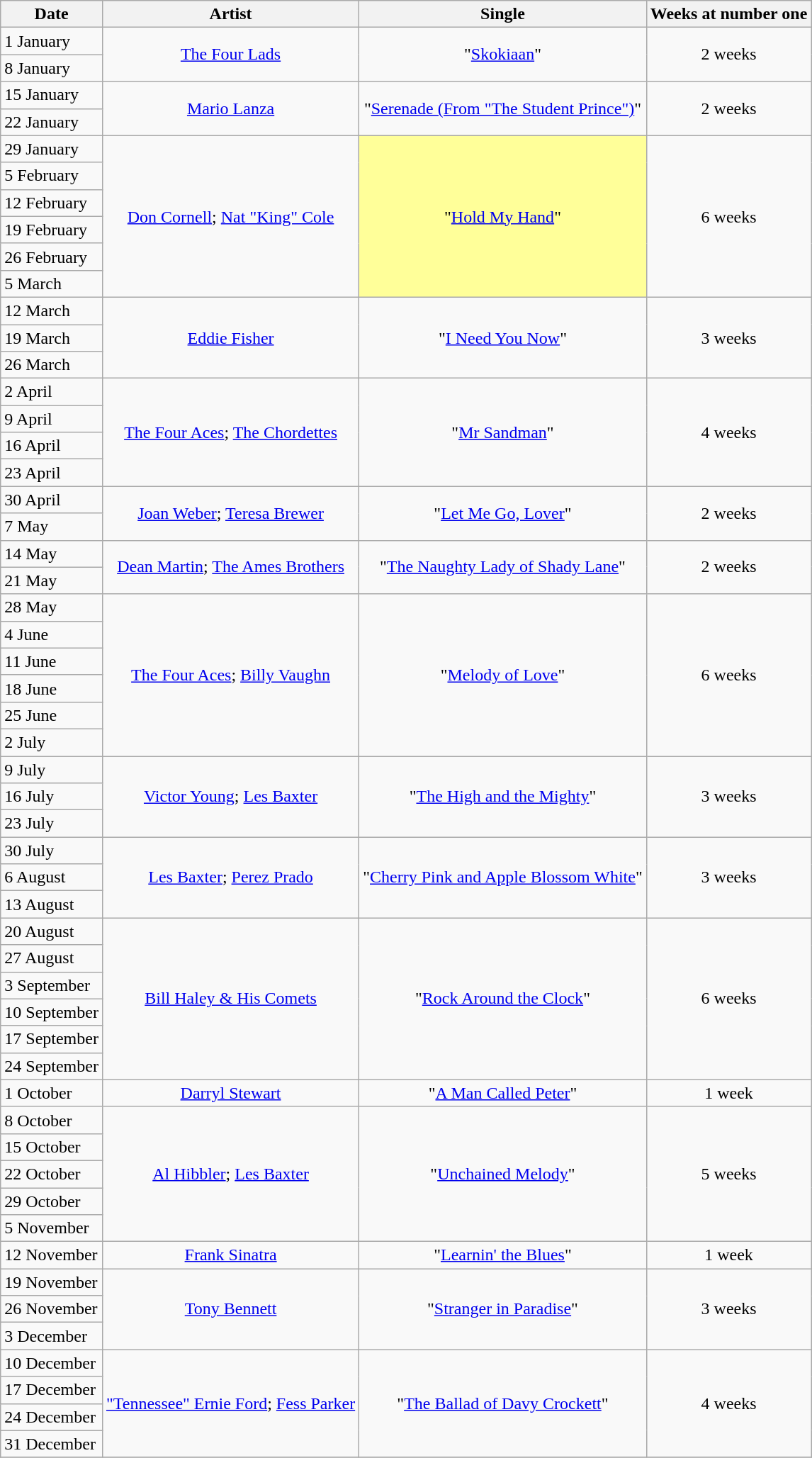<table class="wikitable">
<tr>
<th>Date</th>
<th>Artist</th>
<th>Single</th>
<th>Weeks at number one</th>
</tr>
<tr>
<td>1 January</td>
<td rowspan=2 align="center"><a href='#'>The Four Lads</a></td>
<td rowspan=2 align="center">"<a href='#'>Skokiaan</a>"</td>
<td rowspan=2 align="center">2 weeks</td>
</tr>
<tr>
<td>8 January</td>
</tr>
<tr>
<td>15 January</td>
<td rowspan=2 align="center"><a href='#'>Mario Lanza</a></td>
<td rowspan=2 align="center">"<a href='#'>Serenade (From "The Student Prince")</a>"</td>
<td rowspan=2 align="center">2 weeks</td>
</tr>
<tr>
<td>22 January</td>
</tr>
<tr>
<td>29 January</td>
<td rowspan=6 align="center"><a href='#'>Don Cornell</a>; <a href='#'>Nat "King" Cole</a></td>
<td bgcolor=#FFFF99 rowspan=6 align="center">"<a href='#'>Hold My Hand</a>"</td>
<td rowspan=6 align="center">6 weeks</td>
</tr>
<tr>
<td>5 February</td>
</tr>
<tr>
<td>12 February</td>
</tr>
<tr>
<td>19 February</td>
</tr>
<tr>
<td>26 February</td>
</tr>
<tr>
<td>5 March</td>
</tr>
<tr>
<td>12 March</td>
<td rowspan=3 align="center"><a href='#'>Eddie Fisher</a></td>
<td rowspan=3 align="center">"<a href='#'>I Need You Now</a>"</td>
<td rowspan=3 align="center">3 weeks</td>
</tr>
<tr>
<td>19 March</td>
</tr>
<tr>
<td>26 March</td>
</tr>
<tr>
<td>2 April</td>
<td rowspan=4 align="center"><a href='#'>The Four Aces</a>; <a href='#'>The Chordettes</a></td>
<td rowspan=4 align="center">"<a href='#'>Mr Sandman</a>"</td>
<td rowspan=4 align="center">4 weeks</td>
</tr>
<tr>
<td>9 April</td>
</tr>
<tr>
<td>16 April</td>
</tr>
<tr>
<td>23 April</td>
</tr>
<tr>
<td>30 April</td>
<td rowspan=2 align="center"><a href='#'>Joan Weber</a>; <a href='#'>Teresa Brewer</a></td>
<td rowspan=2 align="center">"<a href='#'>Let Me Go, Lover</a>"</td>
<td rowspan=2 align="center">2 weeks</td>
</tr>
<tr>
<td>7 May</td>
</tr>
<tr>
<td>14 May</td>
<td rowspan=2 align="center"><a href='#'>Dean Martin</a>; <a href='#'>The Ames Brothers</a></td>
<td rowspan=2 align="center">"<a href='#'>The Naughty Lady of Shady Lane</a>"</td>
<td rowspan=2 align="center">2 weeks</td>
</tr>
<tr>
<td>21 May</td>
</tr>
<tr>
<td>28 May</td>
<td rowspan=6 align="center"><a href='#'>The Four Aces</a>; <a href='#'>Billy Vaughn</a></td>
<td rowspan=6 align="center">"<a href='#'>Melody of Love</a>"</td>
<td rowspan=6 align="center">6 weeks</td>
</tr>
<tr>
<td>4 June</td>
</tr>
<tr>
<td>11 June</td>
</tr>
<tr>
<td>18 June</td>
</tr>
<tr>
<td>25 June</td>
</tr>
<tr>
<td>2 July</td>
</tr>
<tr>
<td>9 July</td>
<td rowspan=3 align="center"><a href='#'>Victor Young</a>; <a href='#'>Les Baxter</a></td>
<td rowspan=3 align="center">"<a href='#'>The High and the Mighty</a>"</td>
<td rowspan=3 align="center">3 weeks</td>
</tr>
<tr>
<td>16 July</td>
</tr>
<tr>
<td>23 July</td>
</tr>
<tr>
<td>30 July</td>
<td rowspan=3 align="center"><a href='#'>Les Baxter</a>; <a href='#'>Perez Prado</a></td>
<td rowspan=3 align="center">"<a href='#'>Cherry Pink and Apple Blossom White</a>"</td>
<td rowspan=3 align="center">3 weeks</td>
</tr>
<tr>
<td>6 August</td>
</tr>
<tr>
<td>13 August</td>
</tr>
<tr>
<td>20 August</td>
<td rowspan=6 align="center"><a href='#'>Bill Haley & His Comets</a></td>
<td rowspan=6 align="center">"<a href='#'>Rock Around the Clock</a>"</td>
<td rowspan=6 align="center">6 weeks</td>
</tr>
<tr>
<td>27 August</td>
</tr>
<tr>
<td>3 September</td>
</tr>
<tr>
<td>10 September</td>
</tr>
<tr>
<td>17 September</td>
</tr>
<tr>
<td>24 September</td>
</tr>
<tr>
<td>1 October</td>
<td align="center"><a href='#'>Darryl Stewart</a></td>
<td align="center">"<a href='#'>A Man Called Peter</a>"</td>
<td align="center">1 week</td>
</tr>
<tr>
<td>8 October</td>
<td rowspan=5 align="center"><a href='#'>Al Hibbler</a>; <a href='#'>Les Baxter</a></td>
<td rowspan=5 align="center">"<a href='#'>Unchained Melody</a>"</td>
<td rowspan=5 align="center">5 weeks</td>
</tr>
<tr>
<td>15 October</td>
</tr>
<tr>
<td>22 October</td>
</tr>
<tr>
<td>29 October</td>
</tr>
<tr>
<td>5 November</td>
</tr>
<tr>
<td>12 November</td>
<td align="center"><a href='#'>Frank Sinatra</a></td>
<td align="center">"<a href='#'>Learnin' the Blues</a>"</td>
<td align="center">1 week</td>
</tr>
<tr>
<td>19 November</td>
<td rowspan=3 align="center"><a href='#'>Tony Bennett</a></td>
<td rowspan=3 align="center">"<a href='#'>Stranger in Paradise</a>"</td>
<td rowspan=3 align="center">3 weeks</td>
</tr>
<tr>
<td>26 November</td>
</tr>
<tr>
<td>3 December</td>
</tr>
<tr>
<td>10 December</td>
<td rowspan=4 align="center"><a href='#'>"Tennessee" Ernie Ford</a>; <a href='#'>Fess Parker</a></td>
<td rowspan=4 align="center">"<a href='#'>The Ballad of Davy Crockett</a>"</td>
<td rowspan=4 align="center">4 weeks</td>
</tr>
<tr>
<td>17 December</td>
</tr>
<tr>
<td>24 December</td>
</tr>
<tr>
<td>31 December</td>
</tr>
<tr>
</tr>
</table>
